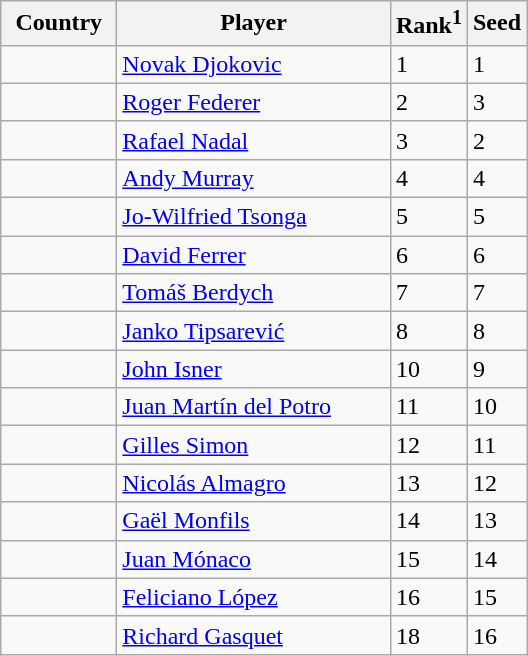<table class="wikitable" border="1">
<tr>
<th width="70">Country</th>
<th width="175">Player</th>
<th>Rank<sup>1</sup></th>
<th>Seed</th>
</tr>
<tr>
<td></td>
<td><a href='#'>Novak Djokovic</a></td>
<td>1</td>
<td>1</td>
</tr>
<tr>
<td></td>
<td><a href='#'>Roger Federer</a></td>
<td>2</td>
<td>3</td>
</tr>
<tr>
<td></td>
<td><a href='#'>Rafael Nadal</a></td>
<td>3</td>
<td>2</td>
</tr>
<tr>
<td></td>
<td><a href='#'>Andy Murray</a></td>
<td>4</td>
<td>4</td>
</tr>
<tr>
<td></td>
<td><a href='#'>Jo-Wilfried Tsonga</a></td>
<td>5</td>
<td>5</td>
</tr>
<tr>
<td></td>
<td><a href='#'>David Ferrer</a></td>
<td>6</td>
<td>6</td>
</tr>
<tr>
<td></td>
<td><a href='#'>Tomáš Berdych</a></td>
<td>7</td>
<td>7</td>
</tr>
<tr>
<td></td>
<td><a href='#'>Janko Tipsarević</a></td>
<td>8</td>
<td>8</td>
</tr>
<tr>
<td></td>
<td><a href='#'>John Isner</a></td>
<td>10</td>
<td>9</td>
</tr>
<tr>
<td></td>
<td><a href='#'>Juan Martín del Potro</a></td>
<td>11</td>
<td>10</td>
</tr>
<tr>
<td></td>
<td><a href='#'>Gilles Simon</a></td>
<td>12</td>
<td>11</td>
</tr>
<tr>
<td></td>
<td><a href='#'>Nicolás Almagro</a></td>
<td>13</td>
<td>12</td>
</tr>
<tr>
<td></td>
<td><a href='#'>Gaël Monfils</a></td>
<td>14</td>
<td>13</td>
</tr>
<tr>
<td></td>
<td><a href='#'>Juan Mónaco</a></td>
<td>15</td>
<td>14</td>
</tr>
<tr>
<td></td>
<td><a href='#'>Feliciano López</a></td>
<td>16</td>
<td>15</td>
</tr>
<tr>
<td></td>
<td><a href='#'>Richard Gasquet</a></td>
<td>18</td>
<td>16</td>
</tr>
</table>
